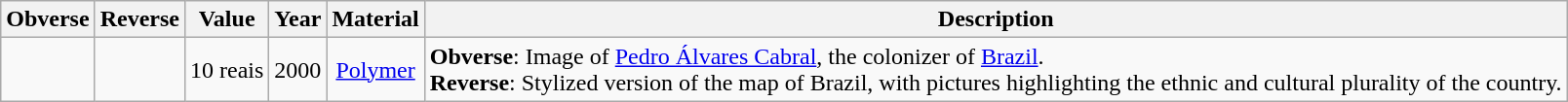<table class="wikitable">
<tr>
<th align=center>Obverse</th>
<th align=center>Reverse</th>
<th align=center>Value</th>
<th align=center>Year</th>
<th align=center>Material</th>
<th align=center>Description</th>
</tr>
<tr>
<td></td>
<td></td>
<td align=center>10 reais</td>
<td align=center>2000</td>
<td align=center><a href='#'>Polymer</a></td>
<td align=left><strong>Obverse</strong>: Image of <a href='#'>Pedro Álvares Cabral</a>, the colonizer of <a href='#'>Brazil</a>.<br><strong>Reverse</strong>: Stylized version of the map of Brazil, with pictures highlighting the ethnic and cultural plurality of the country.</td>
</tr>
</table>
